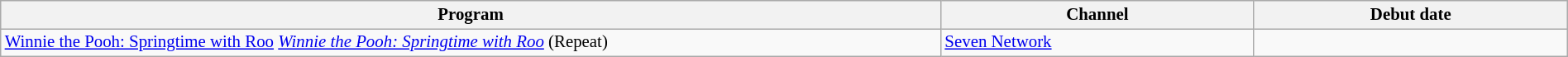<table class="wikitable sortable" width="100%" style="font-size:87%;">
<tr bgcolor="#efefef">
<th width=60%>Program</th>
<th width=20%>Channel</th>
<th width=20%>Debut date</th>
</tr>
<tr>
<td><span><a href='#'>Winnie the Pooh: Springtime with Roo</a></span>  <em><a href='#'>Winnie the Pooh: Springtime with Roo</a></em> (Repeat)</td>
<td><a href='#'>Seven Network</a></td>
<td></td>
</tr>
</table>
